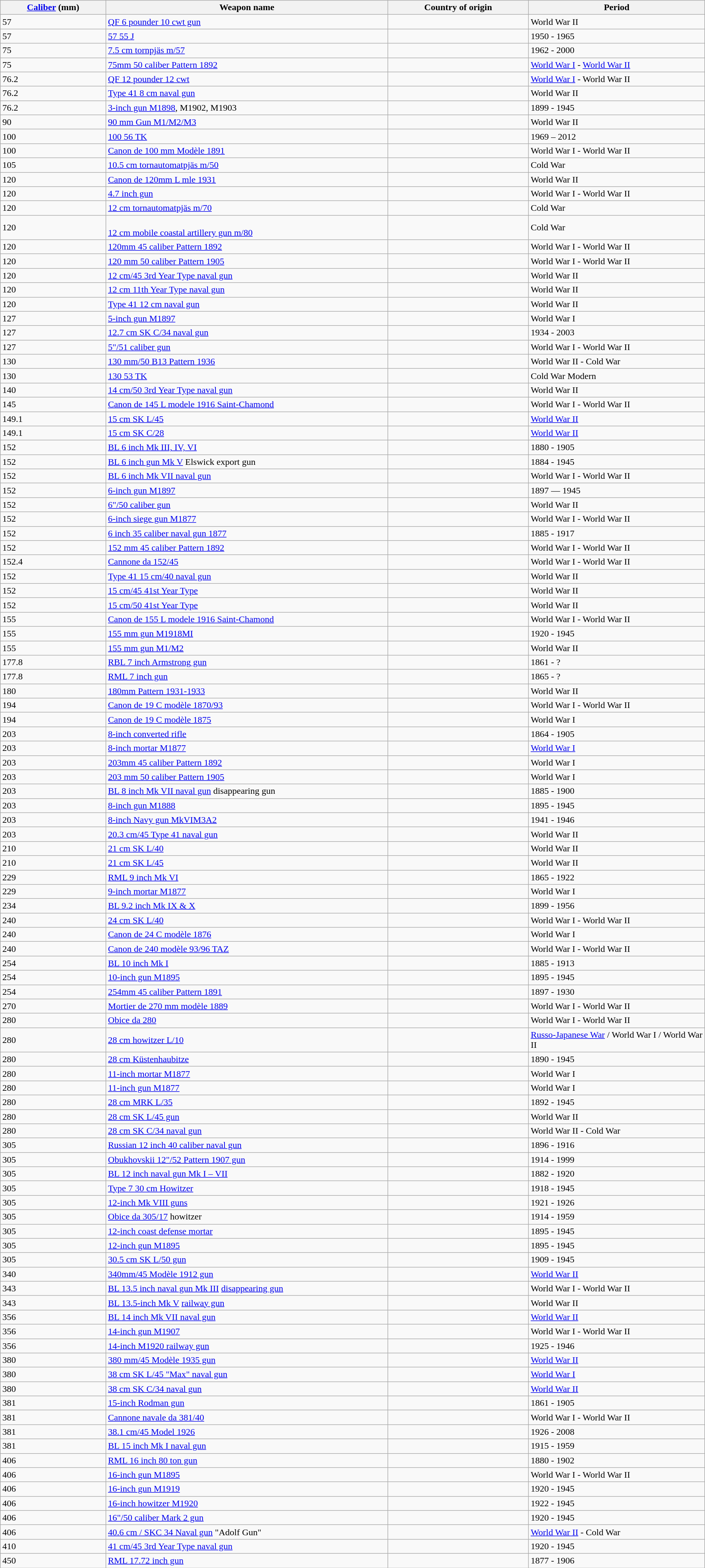<table class="wikitable sortable" style="font-size:100%;">
<tr>
<th width=15%><a href='#'>Caliber</a> (mm)</th>
<th width=40%>Weapon name</th>
<th width=20%>Country of origin</th>
<th width=25%>Period</th>
</tr>
<tr>
<td>57</td>
<td><a href='#'>QF 6 pounder 10 cwt gun</a></td>
<td></td>
<td>World War II</td>
</tr>
<tr>
<td>57</td>
<td><a href='#'>57 55 J</a></td>
<td></td>
<td>1950 - 1965</td>
</tr>
<tr>
<td>75</td>
<td><a href='#'>7.5 cm tornpjäs m/57</a></td>
<td></td>
<td>1962 - 2000</td>
</tr>
<tr>
<td>75</td>
<td><a href='#'>75mm 50 caliber Pattern 1892</a></td>
<td></td>
<td><a href='#'>World War I</a> - <a href='#'>World War II</a></td>
</tr>
<tr>
<td>76.2</td>
<td><a href='#'>QF 12 pounder 12 cwt</a></td>
<td></td>
<td><a href='#'>World War I</a> - World War II</td>
</tr>
<tr>
<td>76.2</td>
<td><a href='#'>Type 41 8 cm naval gun</a></td>
<td></td>
<td>World War II</td>
</tr>
<tr>
<td>76.2</td>
<td><a href='#'>3-inch gun M1898</a>, M1902, M1903</td>
<td></td>
<td>1899 - 1945</td>
</tr>
<tr>
<td>90</td>
<td><a href='#'>90 mm Gun M1/M2/M3</a></td>
<td></td>
<td>World War II</td>
</tr>
<tr>
<td>100</td>
<td><a href='#'>100 56 TK</a></td>
<td></td>
<td>1969 – 2012</td>
</tr>
<tr>
<td>100</td>
<td><a href='#'>Canon de 100 mm Modèle 1891</a></td>
<td></td>
<td>World War I - World War II</td>
</tr>
<tr>
<td>105</td>
<td><a href='#'>10.5 cm tornautomatpjäs m/50</a></td>
<td></td>
<td>Cold War</td>
</tr>
<tr>
<td>120</td>
<td><a href='#'>Canon de 120mm L mle 1931</a></td>
<td></td>
<td>World War II</td>
</tr>
<tr>
<td>120</td>
<td><a href='#'>4.7 inch gun</a></td>
<td></td>
<td>World War I - World War II</td>
</tr>
<tr>
<td>120</td>
<td><a href='#'>12 cm tornautomatpjäs m/70</a></td>
<td></td>
<td>Cold War</td>
</tr>
<tr>
<td>120</td>
<td><br><a href='#'>12 cm mobile coastal artillery gun m/80</a></td>
<td></td>
<td>Cold War</td>
</tr>
<tr>
<td>120</td>
<td><a href='#'>120mm 45 caliber Pattern 1892</a></td>
<td></td>
<td>World War I - World War II</td>
</tr>
<tr>
<td>120</td>
<td><a href='#'>120 mm 50 caliber Pattern 1905</a></td>
<td></td>
<td>World War I - World War II</td>
</tr>
<tr>
<td>120</td>
<td><a href='#'>12 cm/45 3rd Year Type naval gun</a></td>
<td></td>
<td>World War II</td>
</tr>
<tr>
<td>120</td>
<td><a href='#'>12 cm 11th Year Type naval gun</a></td>
<td></td>
<td>World War II</td>
</tr>
<tr>
<td>120</td>
<td><a href='#'>Type 41 12 cm naval gun</a></td>
<td></td>
<td>World War II</td>
</tr>
<tr>
<td>127</td>
<td><a href='#'>5-inch gun M1897</a></td>
<td></td>
<td>World War I</td>
</tr>
<tr>
<td>127</td>
<td><a href='#'>12.7 cm SK C/34 naval gun</a></td>
<td></td>
<td>1934 - 2003</td>
</tr>
<tr>
<td>127</td>
<td><a href='#'>5"/51 caliber gun</a></td>
<td></td>
<td>World War I - World War II</td>
</tr>
<tr>
<td>130</td>
<td><a href='#'>130 mm/50 B13 Pattern 1936</a></td>
<td></td>
<td>World War II - Cold War</td>
</tr>
<tr>
<td>130</td>
<td><a href='#'>130 53 TK</a></td>
<td></td>
<td>Cold War Modern</td>
</tr>
<tr>
<td>140</td>
<td><a href='#'>14 cm/50 3rd Year Type naval gun</a></td>
<td></td>
<td>World War II</td>
</tr>
<tr>
<td>145</td>
<td><a href='#'>Canon de 145 L modele 1916 Saint-Chamond</a></td>
<td></td>
<td>World War I - World War II</td>
</tr>
<tr>
<td>149.1</td>
<td><a href='#'>15 cm SK L/45</a></td>
<td></td>
<td><a href='#'>World War II</a></td>
</tr>
<tr>
<td>149.1</td>
<td><a href='#'>15 cm SK C/28</a></td>
<td></td>
<td><a href='#'>World War II</a></td>
</tr>
<tr>
<td>152</td>
<td><a href='#'>BL 6 inch Mk III, IV, VI</a></td>
<td></td>
<td>1880 - 1905</td>
</tr>
<tr>
<td>152</td>
<td><a href='#'>BL 6 inch gun Mk V</a> Elswick export gun</td>
<td></td>
<td>1884 - 1945</td>
</tr>
<tr>
<td>152</td>
<td><a href='#'>BL 6 inch Mk VII naval gun</a></td>
<td></td>
<td>World War I - World War II</td>
</tr>
<tr>
<td>152</td>
<td><a href='#'>6-inch gun M1897</a></td>
<td></td>
<td>1897 — 1945</td>
</tr>
<tr>
<td>152</td>
<td><a href='#'>6"/50 caliber gun</a></td>
<td></td>
<td>World War II</td>
</tr>
<tr>
<td>152</td>
<td><a href='#'>6-inch siege gun M1877</a></td>
<td></td>
<td>World War I - World War II</td>
</tr>
<tr>
<td>152</td>
<td><a href='#'>6 inch 35 caliber naval gun 1877</a></td>
<td></td>
<td>1885 - 1917</td>
</tr>
<tr>
<td>152</td>
<td><a href='#'>152 mm 45 caliber Pattern 1892</a></td>
<td></td>
<td>World War I - World War II</td>
</tr>
<tr>
<td>152.4</td>
<td><a href='#'>Cannone da 152/45</a></td>
<td></td>
<td>World War I - World War II</td>
</tr>
<tr>
<td>152</td>
<td><a href='#'>Type 41 15 cm/40 naval gun</a></td>
<td></td>
<td>World War II</td>
</tr>
<tr>
<td>152</td>
<td><a href='#'>15 cm/45 41st Year Type</a></td>
<td></td>
<td>World War II</td>
</tr>
<tr>
<td>152</td>
<td><a href='#'>15 cm/50 41st Year Type</a></td>
<td></td>
<td>World War II</td>
</tr>
<tr>
<td>155</td>
<td><a href='#'>Canon de 155 L modele 1916 Saint-Chamond</a></td>
<td></td>
<td>World War I - World War II</td>
</tr>
<tr>
<td>155</td>
<td><a href='#'>155 mm gun M1918MI</a></td>
<td></td>
<td>1920 - 1945</td>
</tr>
<tr>
<td>155</td>
<td><a href='#'>155 mm gun M1/M2</a></td>
<td></td>
<td>World War II</td>
</tr>
<tr>
<td>177.8</td>
<td><a href='#'>RBL 7 inch Armstrong gun</a></td>
<td></td>
<td>1861 - ?</td>
</tr>
<tr>
<td>177.8</td>
<td><a href='#'>RML 7 inch gun</a></td>
<td></td>
<td>1865 - ?</td>
</tr>
<tr>
<td>180</td>
<td><a href='#'>180mm Pattern 1931-1933</a></td>
<td></td>
<td>World War II</td>
</tr>
<tr>
<td>194</td>
<td><a href='#'>Canon de 19 C modèle 1870/93</a></td>
<td></td>
<td>World War I - World War II</td>
</tr>
<tr>
<td>194</td>
<td><a href='#'>Canon de 19 C modèle 1875</a></td>
<td></td>
<td>World War I</td>
</tr>
<tr>
<td>203</td>
<td><a href='#'>8-inch converted rifle</a></td>
<td></td>
<td>1864 - 1905</td>
</tr>
<tr>
<td>203</td>
<td><a href='#'>8-inch mortar M1877</a></td>
<td></td>
<td><a href='#'>World War I</a></td>
</tr>
<tr>
<td>203</td>
<td><a href='#'>203mm 45 caliber Pattern 1892</a></td>
<td></td>
<td>World War I</td>
</tr>
<tr>
<td>203</td>
<td><a href='#'>203 mm 50 caliber Pattern 1905</a></td>
<td></td>
<td>World War I</td>
</tr>
<tr>
<td>203</td>
<td><a href='#'>BL 8 inch Mk VII naval gun</a> disappearing gun</td>
<td></td>
<td>1885 - 1900</td>
</tr>
<tr>
<td>203</td>
<td><a href='#'>8-inch gun M1888</a></td>
<td></td>
<td>1895 - 1945</td>
</tr>
<tr>
<td>203</td>
<td><a href='#'>8-inch Navy gun MkVIM3A2</a></td>
<td></td>
<td>1941 - 1946</td>
</tr>
<tr>
<td>203</td>
<td><a href='#'>20.3 cm/45 Type 41 naval gun</a></td>
<td></td>
<td>World War II</td>
</tr>
<tr>
<td>210</td>
<td><a href='#'>21 cm SK L/40</a></td>
<td></td>
<td>World War II</td>
</tr>
<tr>
<td>210</td>
<td><a href='#'>21 cm SK L/45</a></td>
<td></td>
<td>World War II</td>
</tr>
<tr>
<td>229</td>
<td><a href='#'>RML 9 inch Mk VI</a></td>
<td></td>
<td>1865 - 1922</td>
</tr>
<tr>
<td>229</td>
<td><a href='#'>9-inch mortar M1877</a></td>
<td></td>
<td>World War I</td>
</tr>
<tr>
<td>234</td>
<td><a href='#'>BL 9.2 inch Mk IX & X</a></td>
<td></td>
<td>1899 - 1956</td>
</tr>
<tr>
<td>240</td>
<td><a href='#'>24 cm SK L/40</a></td>
<td></td>
<td>World War I - World War II</td>
</tr>
<tr>
<td>240</td>
<td><a href='#'>Canon de 24 C modèle 1876</a></td>
<td></td>
<td>World War I</td>
</tr>
<tr>
<td>240</td>
<td><a href='#'>Canon de 240 modèle 93/96 TAZ</a></td>
<td></td>
<td>World War I - World War II</td>
</tr>
<tr>
<td>254</td>
<td><a href='#'>BL 10 inch Mk I</a></td>
<td></td>
<td>1885 - 1913</td>
</tr>
<tr>
<td>254</td>
<td><a href='#'>10-inch gun M1895</a></td>
<td></td>
<td>1895 - 1945</td>
</tr>
<tr>
<td>254</td>
<td><a href='#'>254mm 45 caliber Pattern 1891</a></td>
<td></td>
<td>1897 - 1930</td>
</tr>
<tr>
<td>270</td>
<td><a href='#'>Mortier de 270 mm modèle 1889</a></td>
<td></td>
<td>World War I - World War II</td>
</tr>
<tr>
<td>280</td>
<td><a href='#'>Obice da 280</a></td>
<td></td>
<td>World War I - World War II</td>
</tr>
<tr>
<td>280</td>
<td><a href='#'>28 cm howitzer L/10</a></td>
<td></td>
<td><a href='#'>Russo-Japanese War</a> / World War I / World War II</td>
</tr>
<tr>
<td>280</td>
<td><a href='#'>28 cm Küstenhaubitze</a></td>
<td></td>
<td>1890 - 1945</td>
</tr>
<tr>
<td>280</td>
<td><a href='#'>11-inch mortar M1877</a></td>
<td></td>
<td>World War I</td>
</tr>
<tr>
<td>280</td>
<td><a href='#'>11-inch gun M1877</a></td>
<td></td>
<td>World War I</td>
</tr>
<tr>
<td>280</td>
<td><a href='#'>28 cm MRK L/35</a></td>
<td></td>
<td>1892 - 1945</td>
</tr>
<tr>
<td>280</td>
<td><a href='#'>28 cm SK L/45 gun</a></td>
<td></td>
<td>World War II</td>
</tr>
<tr>
<td>280</td>
<td><a href='#'>28 cm SK C/34 naval gun</a></td>
<td></td>
<td>World War II - Cold War</td>
</tr>
<tr>
<td>305</td>
<td><a href='#'>Russian 12 inch 40 caliber naval gun</a></td>
<td></td>
<td>1896 - 1916</td>
</tr>
<tr>
<td>305</td>
<td><a href='#'>Obukhovskii 12"/52 Pattern 1907 gun</a></td>
<td></td>
<td>1914 - 1999</td>
</tr>
<tr>
<td>305</td>
<td><a href='#'>BL 12 inch naval gun Mk I – VII</a></td>
<td></td>
<td>1882 - 1920</td>
</tr>
<tr>
<td>305</td>
<td><a href='#'>Type 7 30 cm Howitzer</a></td>
<td></td>
<td>1918 - 1945</td>
</tr>
<tr>
<td>305</td>
<td><a href='#'>12-inch Mk VIII guns</a></td>
<td></td>
<td>1921 - 1926</td>
</tr>
<tr>
<td>305</td>
<td><a href='#'>Obice da 305/17</a> howitzer</td>
<td></td>
<td>1914 - 1959</td>
</tr>
<tr>
<td>305</td>
<td><a href='#'>12-inch coast defense mortar</a></td>
<td></td>
<td>1895 - 1945</td>
</tr>
<tr>
<td>305</td>
<td><a href='#'>12-inch gun M1895</a></td>
<td></td>
<td>1895 - 1945</td>
</tr>
<tr>
<td>305</td>
<td><a href='#'>30.5 cm SK L/50 gun</a></td>
<td></td>
<td>1909 - 1945</td>
</tr>
<tr>
<td>340</td>
<td><a href='#'>340mm/45 Modèle 1912 gun</a></td>
<td></td>
<td><a href='#'>World War II</a></td>
</tr>
<tr>
<td>343</td>
<td><a href='#'>BL 13.5 inch naval gun Mk III</a> <a href='#'>disappearing gun</a></td>
<td></td>
<td>World War I - World War II</td>
</tr>
<tr>
<td>343</td>
<td><a href='#'>BL 13.5-inch Mk V</a> <a href='#'>railway gun</a></td>
<td></td>
<td>World War II</td>
</tr>
<tr>
<td>356</td>
<td><a href='#'>BL 14 inch Mk VII naval gun</a></td>
<td></td>
<td><a href='#'>World War II</a></td>
</tr>
<tr>
<td>356</td>
<td><a href='#'>14-inch gun M1907</a></td>
<td></td>
<td>World War I - World War II</td>
</tr>
<tr>
<td>356</td>
<td><a href='#'>14-inch M1920 railway gun</a></td>
<td></td>
<td>1925 - 1946</td>
</tr>
<tr>
<td>380</td>
<td><a href='#'>380 mm/45 Modèle 1935 gun</a></td>
<td></td>
<td><a href='#'>World War II</a></td>
</tr>
<tr>
<td>380</td>
<td><a href='#'>38 cm SK L/45 "Max" naval gun</a></td>
<td></td>
<td><a href='#'>World War I</a></td>
</tr>
<tr>
<td>380</td>
<td><a href='#'>38 cm SK C/34 naval gun</a></td>
<td></td>
<td><a href='#'>World War II</a></td>
</tr>
<tr>
<td>381</td>
<td><a href='#'>15-inch Rodman gun</a></td>
<td></td>
<td>1861 - 1905</td>
</tr>
<tr>
<td>381</td>
<td><a href='#'>Cannone navale da 381/40</a></td>
<td></td>
<td>World War I - World War II</td>
</tr>
<tr>
<td>381</td>
<td><a href='#'>38.1 cm/45 Model 1926</a></td>
<td></td>
<td>1926 - 2008</td>
</tr>
<tr>
<td>381</td>
<td><a href='#'>BL 15 inch Mk I naval gun</a></td>
<td></td>
<td>1915 - 1959</td>
</tr>
<tr>
<td>406</td>
<td><a href='#'>RML 16 inch 80 ton gun</a></td>
<td></td>
<td>1880 - 1902</td>
</tr>
<tr>
<td>406</td>
<td><a href='#'>16-inch gun M1895</a></td>
<td></td>
<td>World War I - World War II</td>
</tr>
<tr>
<td>406</td>
<td><a href='#'>16-inch gun M1919</a></td>
<td></td>
<td>1920 - 1945</td>
</tr>
<tr>
<td>406</td>
<td><a href='#'>16-inch howitzer M1920</a></td>
<td></td>
<td>1922 - 1945</td>
</tr>
<tr>
<td>406</td>
<td><a href='#'>16"/50 caliber Mark 2 gun</a></td>
<td></td>
<td>1920 - 1945</td>
</tr>
<tr>
<td>406</td>
<td><a href='#'>40.6 cm / SKC 34 Naval gun</a> "Adolf Gun"</td>
<td></td>
<td><a href='#'>World War II</a> - Cold War</td>
</tr>
<tr>
<td>410</td>
<td><a href='#'>41 cm/45 3rd Year Type naval gun</a></td>
<td></td>
<td>1920 - 1945</td>
</tr>
<tr>
<td>450</td>
<td><a href='#'>RML 17.72 inch gun</a></td>
<td></td>
<td>1877 - 1906</td>
</tr>
</table>
